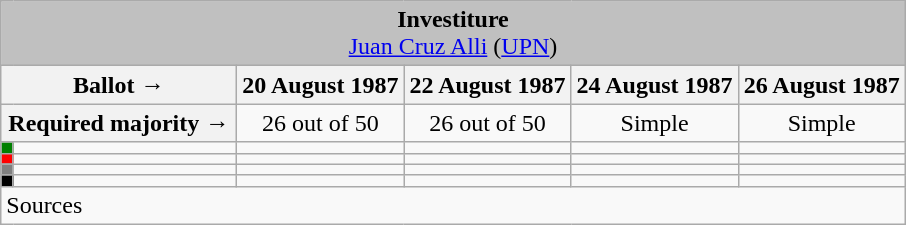<table class="wikitable" style="text-align:center;">
<tr>
<td colspan="6" align="center" bgcolor="#C0C0C0"><strong>Investiture</strong><br><a href='#'>Juan Cruz Alli</a> (<a href='#'>UPN</a>)</td>
</tr>
<tr>
<th colspan="2" width="150px">Ballot →</th>
<th>20 August 1987</th>
<th>22 August 1987</th>
<th>24 August 1987</th>
<th>26 August 1987</th>
</tr>
<tr>
<th colspan="2">Required majority →</th>
<td>26 out of 50 </td>
<td>26 out of 50 </td>
<td>Simple </td>
<td>Simple </td>
</tr>
<tr>
<th width="1px" style="background:green;"></th>
<td align="left"></td>
<td></td>
<td></td>
<td></td>
<td></td>
</tr>
<tr>
<th style="color:inherit;background:red;"></th>
<td align="left"></td>
<td></td>
<td></td>
<td></td>
<td></td>
</tr>
<tr>
<th style="color:inherit;background:gray;"></th>
<td align="left"></td>
<td></td>
<td></td>
<td></td>
<td></td>
</tr>
<tr>
<th style="color:inherit;background:black;"></th>
<td align="left"></td>
<td></td>
<td></td>
<td></td>
<td></td>
</tr>
<tr>
<td align="left" colspan="6">Sources</td>
</tr>
</table>
